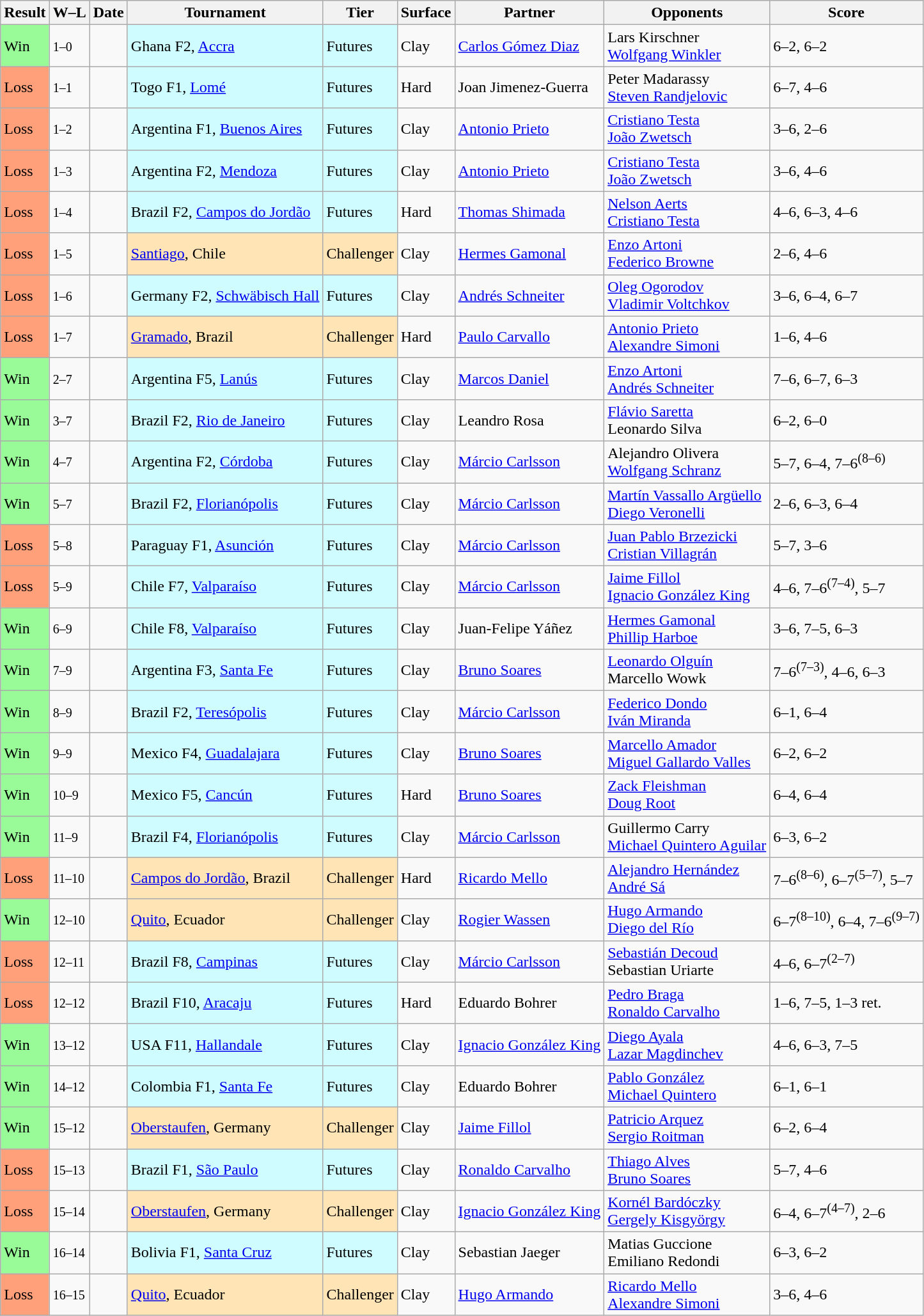<table class="sortable wikitable">
<tr>
<th>Result</th>
<th class="unsortable">W–L</th>
<th>Date</th>
<th>Tournament</th>
<th>Tier</th>
<th>Surface</th>
<th>Partner</th>
<th>Opponents</th>
<th class="unsortable">Score</th>
</tr>
<tr>
<td style="background:#98fb98;">Win</td>
<td><small>1–0</small></td>
<td></td>
<td style="background:#cffcff;">Ghana F2, <a href='#'>Accra</a></td>
<td style="background:#cffcff;">Futures</td>
<td>Clay</td>
<td> <a href='#'>Carlos Gómez Diaz</a></td>
<td> Lars Kirschner <br>  <a href='#'>Wolfgang Winkler</a></td>
<td>6–2, 6–2</td>
</tr>
<tr>
<td style="background:#ffa07a;">Loss</td>
<td><small>1–1</small></td>
<td></td>
<td style="background:#cffcff;">Togo F1, <a href='#'>Lomé</a></td>
<td style="background:#cffcff;">Futures</td>
<td>Hard</td>
<td> Joan Jimenez-Guerra</td>
<td> Peter Madarassy <br>  <a href='#'>Steven Randjelovic</a></td>
<td>6–7, 4–6</td>
</tr>
<tr>
<td style="background:#ffa07a;">Loss</td>
<td><small>1–2</small></td>
<td></td>
<td style="background:#cffcff;">Argentina F1, <a href='#'>Buenos Aires</a></td>
<td style="background:#cffcff;">Futures</td>
<td>Clay</td>
<td> <a href='#'>Antonio Prieto</a></td>
<td> <a href='#'>Cristiano Testa</a> <br>  <a href='#'>João Zwetsch</a></td>
<td>3–6, 2–6</td>
</tr>
<tr>
<td style="background:#ffa07a;">Loss</td>
<td><small>1–3</small></td>
<td></td>
<td style="background:#cffcff;">Argentina F2, <a href='#'>Mendoza</a></td>
<td style="background:#cffcff;">Futures</td>
<td>Clay</td>
<td> <a href='#'>Antonio Prieto</a></td>
<td> <a href='#'>Cristiano Testa</a> <br>  <a href='#'>João Zwetsch</a></td>
<td>3–6, 4–6</td>
</tr>
<tr>
<td style="background:#ffa07a;">Loss</td>
<td><small>1–4</small></td>
<td></td>
<td style="background:#cffcff;">Brazil F2, <a href='#'>Campos do Jordão</a></td>
<td style="background:#cffcff;">Futures</td>
<td>Hard</td>
<td> <a href='#'>Thomas Shimada</a></td>
<td> <a href='#'>Nelson Aerts</a> <br>  <a href='#'>Cristiano Testa</a></td>
<td>4–6, 6–3, 4–6</td>
</tr>
<tr>
<td style="background:#ffa07a;">Loss</td>
<td><small>1–5</small></td>
<td></td>
<td style="background:moccasin;"><a href='#'>Santiago</a>, Chile</td>
<td style="background:moccasin;">Challenger</td>
<td>Clay</td>
<td> <a href='#'>Hermes Gamonal</a></td>
<td> <a href='#'>Enzo Artoni</a> <br>  <a href='#'>Federico Browne</a></td>
<td>2–6, 4–6</td>
</tr>
<tr>
<td style="background:#ffa07a;">Loss</td>
<td><small>1–6</small></td>
<td></td>
<td style="background:#cffcff;">Germany F2, <a href='#'>Schwäbisch Hall</a></td>
<td style="background:#cffcff;">Futures</td>
<td>Clay</td>
<td> <a href='#'>Andrés Schneiter</a></td>
<td> <a href='#'>Oleg Ogorodov</a> <br>  <a href='#'>Vladimir Voltchkov</a></td>
<td>3–6, 6–4, 6–7</td>
</tr>
<tr>
<td style="background:#ffa07a;">Loss</td>
<td><small>1–7</small></td>
<td></td>
<td style="background:moccasin;"><a href='#'>Gramado</a>, Brazil</td>
<td style="background:moccasin;">Challenger</td>
<td>Hard</td>
<td> <a href='#'>Paulo Carvallo</a></td>
<td> <a href='#'>Antonio Prieto</a> <br>  <a href='#'>Alexandre Simoni</a></td>
<td>1–6, 4–6</td>
</tr>
<tr>
<td style="background:#98fb98;">Win</td>
<td><small>2–7</small></td>
<td></td>
<td style="background:#cffcff;">Argentina F5, <a href='#'>Lanús</a></td>
<td style="background:#cffcff;">Futures</td>
<td>Clay</td>
<td> <a href='#'>Marcos Daniel</a></td>
<td> <a href='#'>Enzo Artoni</a> <br>  <a href='#'>Andrés Schneiter</a></td>
<td>7–6, 6–7, 6–3</td>
</tr>
<tr>
<td style="background:#98fb98;">Win</td>
<td><small>3–7</small></td>
<td></td>
<td style="background:#cffcff;">Brazil F2, <a href='#'>Rio de Janeiro</a></td>
<td style="background:#cffcff;">Futures</td>
<td>Clay</td>
<td> Leandro Rosa</td>
<td> <a href='#'>Flávio Saretta</a> <br>  Leonardo Silva</td>
<td>6–2, 6–0</td>
</tr>
<tr>
<td style="background:#98fb98;">Win</td>
<td><small>4–7</small></td>
<td></td>
<td style="background:#cffcff;">Argentina F2, <a href='#'>Córdoba</a></td>
<td style="background:#cffcff;">Futures</td>
<td>Clay</td>
<td> <a href='#'>Márcio Carlsson</a></td>
<td> Alejandro Olivera <br>  <a href='#'>Wolfgang Schranz</a></td>
<td>5–7, 6–4, 7–6<sup>(8–6)</sup></td>
</tr>
<tr>
<td style="background:#98fb98;">Win</td>
<td><small>5–7</small></td>
<td></td>
<td style="background:#cffcff;">Brazil F2, <a href='#'>Florianópolis</a></td>
<td style="background:#cffcff;">Futures</td>
<td>Clay</td>
<td> <a href='#'>Márcio Carlsson</a></td>
<td> <a href='#'>Martín Vassallo Argüello</a> <br>  <a href='#'>Diego Veronelli</a></td>
<td>2–6, 6–3, 6–4</td>
</tr>
<tr>
<td style="background:#ffa07a;">Loss</td>
<td><small>5–8</small></td>
<td></td>
<td style="background:#cffcff;">Paraguay F1, <a href='#'>Asunción</a></td>
<td style="background:#cffcff;">Futures</td>
<td>Clay</td>
<td> <a href='#'>Márcio Carlsson</a></td>
<td> <a href='#'>Juan Pablo Brzezicki</a> <br>  <a href='#'>Cristian Villagrán</a></td>
<td>5–7, 3–6</td>
</tr>
<tr>
<td style="background:#ffa07a;">Loss</td>
<td><small>5–9</small></td>
<td></td>
<td style="background:#cffcff;">Chile F7, <a href='#'>Valparaíso</a></td>
<td style="background:#cffcff;">Futures</td>
<td>Clay</td>
<td> <a href='#'>Márcio Carlsson</a></td>
<td> <a href='#'>Jaime Fillol</a> <br>  <a href='#'>Ignacio González King</a></td>
<td>4–6, 7–6<sup>(7–4)</sup>, 5–7</td>
</tr>
<tr>
<td style="background:#98fb98;">Win</td>
<td><small>6–9</small></td>
<td></td>
<td style="background:#cffcff;">Chile F8, <a href='#'>Valparaíso</a></td>
<td style="background:#cffcff;">Futures</td>
<td>Clay</td>
<td> Juan-Felipe Yáñez</td>
<td> <a href='#'>Hermes Gamonal</a> <br>  <a href='#'>Phillip Harboe</a></td>
<td>3–6, 7–5, 6–3</td>
</tr>
<tr>
<td style="background:#98fb98;">Win</td>
<td><small>7–9</small></td>
<td></td>
<td style="background:#cffcff;">Argentina F3, <a href='#'>Santa Fe</a></td>
<td style="background:#cffcff;">Futures</td>
<td>Clay</td>
<td> <a href='#'>Bruno Soares</a></td>
<td> <a href='#'>Leonardo Olguín</a> <br>  Marcello Wowk</td>
<td>7–6<sup>(7–3)</sup>, 4–6, 6–3</td>
</tr>
<tr>
<td style="background:#98fb98;">Win</td>
<td><small>8–9</small></td>
<td></td>
<td style="background:#cffcff;">Brazil F2, <a href='#'>Teresópolis</a></td>
<td style="background:#cffcff;">Futures</td>
<td>Clay</td>
<td> <a href='#'>Márcio Carlsson</a></td>
<td> <a href='#'>Federico Dondo</a> <br>  <a href='#'>Iván Miranda</a></td>
<td>6–1, 6–4</td>
</tr>
<tr>
<td style="background:#98fb98;">Win</td>
<td><small>9–9</small></td>
<td></td>
<td style="background:#cffcff;">Mexico F4, <a href='#'>Guadalajara</a></td>
<td style="background:#cffcff;">Futures</td>
<td>Clay</td>
<td> <a href='#'>Bruno Soares</a></td>
<td> <a href='#'>Marcello Amador</a> <br>  <a href='#'>Miguel Gallardo Valles</a></td>
<td>6–2, 6–2</td>
</tr>
<tr>
<td style="background:#98fb98;">Win</td>
<td><small>10–9</small></td>
<td></td>
<td style="background:#cffcff;">Mexico F5, <a href='#'>Cancún</a></td>
<td style="background:#cffcff;">Futures</td>
<td>Hard</td>
<td> <a href='#'>Bruno Soares</a></td>
<td> <a href='#'>Zack Fleishman</a> <br>  <a href='#'>Doug Root</a></td>
<td>6–4, 6–4</td>
</tr>
<tr>
<td style="background:#98fb98;">Win</td>
<td><small>11–9</small></td>
<td></td>
<td style="background:#cffcff;">Brazil F4, <a href='#'>Florianópolis</a></td>
<td style="background:#cffcff;">Futures</td>
<td>Clay</td>
<td> <a href='#'>Márcio Carlsson</a></td>
<td> Guillermo Carry <br>  <a href='#'>Michael Quintero Aguilar</a></td>
<td>6–3, 6–2</td>
</tr>
<tr>
<td style="background:#ffa07a;">Loss</td>
<td><small>11–10</small></td>
<td></td>
<td style="background:moccasin;"><a href='#'>Campos do Jordão</a>, Brazil</td>
<td style="background:moccasin;">Challenger</td>
<td>Hard</td>
<td> <a href='#'>Ricardo Mello</a></td>
<td> <a href='#'>Alejandro Hernández</a> <br>  <a href='#'>André Sá</a></td>
<td>7–6<sup>(8–6)</sup>, 6–7<sup>(5–7)</sup>, 5–7</td>
</tr>
<tr>
<td style="background:#98fb98;">Win</td>
<td><small>12–10</small></td>
<td></td>
<td style="background:moccasin;"><a href='#'>Quito</a>, Ecuador</td>
<td style="background:moccasin;">Challenger</td>
<td>Clay</td>
<td> <a href='#'>Rogier Wassen</a></td>
<td> <a href='#'>Hugo Armando</a> <br>  <a href='#'>Diego del Río</a></td>
<td>6–7<sup>(8–10)</sup>, 6–4, 7–6<sup>(9–7)</sup></td>
</tr>
<tr>
<td style="background:#ffa07a;">Loss</td>
<td><small>12–11</small></td>
<td></td>
<td style="background:#cffcff;">Brazil F8, <a href='#'>Campinas</a></td>
<td style="background:#cffcff;">Futures</td>
<td>Clay</td>
<td> <a href='#'>Márcio Carlsson</a></td>
<td> <a href='#'>Sebastián Decoud</a> <br>  Sebastian Uriarte</td>
<td>4–6, 6–7<sup>(2–7)</sup></td>
</tr>
<tr>
<td style="background:#ffa07a;">Loss</td>
<td><small>12–12</small></td>
<td></td>
<td style="background:#cffcff;">Brazil F10, <a href='#'>Aracaju</a></td>
<td style="background:#cffcff;">Futures</td>
<td>Hard</td>
<td> Eduardo Bohrer</td>
<td> <a href='#'>Pedro Braga</a> <br>  <a href='#'>Ronaldo Carvalho</a></td>
<td>1–6, 7–5, 1–3 ret.</td>
</tr>
<tr>
<td style="background:#98fb98;">Win</td>
<td><small>13–12</small></td>
<td></td>
<td style="background:#cffcff;">USA F11, <a href='#'>Hallandale</a></td>
<td style="background:#cffcff;">Futures</td>
<td>Clay</td>
<td> <a href='#'>Ignacio González King</a></td>
<td> <a href='#'>Diego Ayala</a> <br>  <a href='#'>Lazar Magdinchev</a></td>
<td>4–6, 6–3, 7–5</td>
</tr>
<tr>
<td style="background:#98fb98;">Win</td>
<td><small>14–12</small></td>
<td></td>
<td style="background:#cffcff;">Colombia F1, <a href='#'>Santa Fe</a></td>
<td style="background:#cffcff;">Futures</td>
<td>Clay</td>
<td> Eduardo Bohrer</td>
<td> <a href='#'>Pablo González</a> <br>  <a href='#'>Michael Quintero</a></td>
<td>6–1, 6–1</td>
</tr>
<tr>
<td style="background:#98fb98;">Win</td>
<td><small>15–12</small></td>
<td></td>
<td style="background:moccasin;"><a href='#'>Oberstaufen</a>, Germany</td>
<td style="background:moccasin;">Challenger</td>
<td>Clay</td>
<td> <a href='#'>Jaime Fillol</a></td>
<td> <a href='#'>Patricio Arquez</a> <br>  <a href='#'>Sergio Roitman</a></td>
<td>6–2, 6–4</td>
</tr>
<tr>
<td style="background:#ffa07a;">Loss</td>
<td><small>15–13</small></td>
<td></td>
<td style="background:#cffcff;">Brazil F1, <a href='#'>São Paulo</a></td>
<td style="background:#cffcff;">Futures</td>
<td>Clay</td>
<td> <a href='#'>Ronaldo Carvalho</a></td>
<td> <a href='#'>Thiago Alves</a> <br>  <a href='#'>Bruno Soares</a></td>
<td>5–7, 4–6</td>
</tr>
<tr>
<td style="background:#ffa07a;">Loss</td>
<td><small>15–14</small></td>
<td></td>
<td style="background:moccasin;"><a href='#'>Oberstaufen</a>, Germany</td>
<td style="background:moccasin;">Challenger</td>
<td>Clay</td>
<td> <a href='#'>Ignacio González King</a></td>
<td> <a href='#'>Kornél Bardóczky</a> <br>  <a href='#'>Gergely Kisgyörgy</a></td>
<td>6–4, 6–7<sup>(4–7)</sup>, 2–6</td>
</tr>
<tr>
<td style="background:#98fb98;">Win</td>
<td><small>16–14</small></td>
<td></td>
<td style="background:#cffcff;">Bolivia F1, <a href='#'>Santa Cruz</a></td>
<td style="background:#cffcff;">Futures</td>
<td>Clay</td>
<td> Sebastian Jaeger</td>
<td> Matias Guccione <br>  Emiliano Redondi</td>
<td>6–3, 6–2</td>
</tr>
<tr>
<td style="background:#ffa07a;">Loss</td>
<td><small>16–15</small></td>
<td></td>
<td style="background:moccasin;"><a href='#'>Quito</a>, Ecuador</td>
<td style="background:moccasin;">Challenger</td>
<td>Clay</td>
<td> <a href='#'>Hugo Armando</a></td>
<td> <a href='#'>Ricardo Mello</a> <br>  <a href='#'>Alexandre Simoni</a></td>
<td>3–6, 4–6</td>
</tr>
</table>
